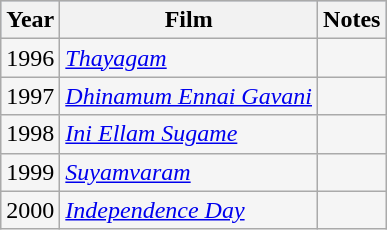<table class="wikitable sortable" style="background:#f5f5f5;">
<tr style="background:#B0C4DE;">
<th>Year</th>
<th>Film</th>
<th class=unsortable>Notes</th>
</tr>
<tr>
<td>1996</td>
<td><em><a href='#'>Thayagam</a></em></td>
<td></td>
</tr>
<tr>
<td>1997</td>
<td><em><a href='#'>Dhinamum Ennai Gavani</a></em></td>
<td></td>
</tr>
<tr>
<td>1998</td>
<td><em><a href='#'>Ini Ellam Sugame</a></em></td>
<td></td>
</tr>
<tr>
<td>1999</td>
<td><em><a href='#'>Suyamvaram</a></em></td>
<td></td>
</tr>
<tr>
<td>2000</td>
<td><em><a href='#'>Independence Day</a></em></td>
<td></td>
</tr>
</table>
